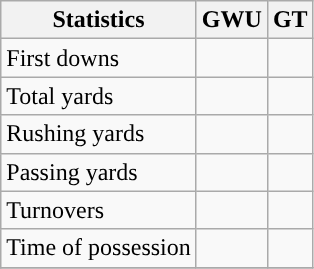<table class="wikitable" style="float: left;">
<tr>
<th>Statistics</th>
<th>GWU</th>
<th>GT</th>
</tr>
<tr>
<td>First downs</td>
<td></td>
<td></td>
</tr>
<tr>
<td>Total yards</td>
<td></td>
<td></td>
</tr>
<tr>
<td>Rushing yards</td>
<td></td>
<td></td>
</tr>
<tr>
<td>Passing yards</td>
<td></td>
<td></td>
</tr>
<tr>
<td>Turnovers</td>
<td></td>
<td></td>
</tr>
<tr>
<td>Time of possession</td>
<td></td>
<td></td>
</tr>
<tr>
</tr>
</table>
